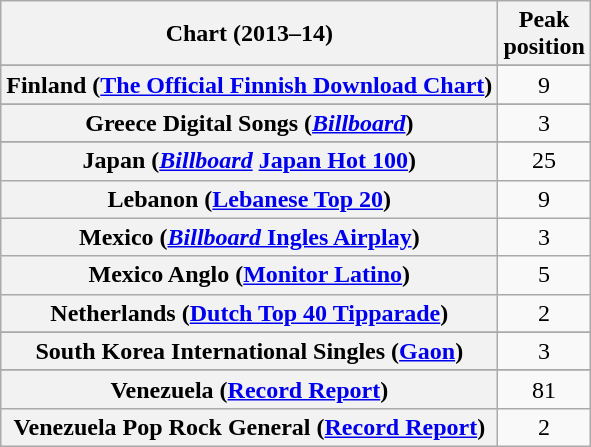<table class="wikitable sortable plainrowheaders" style="text-align:center">
<tr>
<th>Chart (2013–14)</th>
<th>Peak<br>position</th>
</tr>
<tr>
</tr>
<tr>
</tr>
<tr>
</tr>
<tr>
</tr>
<tr>
</tr>
<tr>
</tr>
<tr>
</tr>
<tr>
</tr>
<tr>
</tr>
<tr>
</tr>
<tr>
<th scope="row">Finland (<a href='#'>The Official Finnish Download Chart</a>)</th>
<td>9</td>
</tr>
<tr>
</tr>
<tr>
</tr>
<tr>
<th scope="row">Greece Digital Songs (<em><a href='#'>Billboard</a></em>)</th>
<td>3</td>
</tr>
<tr>
</tr>
<tr>
</tr>
<tr>
</tr>
<tr>
</tr>
<tr>
<th scope="row">Japan (<em><a href='#'>Billboard</a></em> <a href='#'>Japan Hot 100</a>)</th>
<td>25</td>
</tr>
<tr>
<th scope="row">Lebanon (<a href='#'>Lebanese Top 20</a>)</th>
<td>9</td>
</tr>
<tr>
<th scope="row">Mexico (<a href='#'><em>Billboard</em> Ingles Airplay</a>)</th>
<td>3</td>
</tr>
<tr>
<th scope="row">Mexico Anglo (<a href='#'>Monitor Latino</a>)</th>
<td>5</td>
</tr>
<tr>
<th scope="row">Netherlands (<a href='#'>Dutch Top 40 Tipparade</a>)</th>
<td>2</td>
</tr>
<tr>
</tr>
<tr>
</tr>
<tr>
</tr>
<tr>
</tr>
<tr>
</tr>
<tr>
</tr>
<tr>
<th scope="row">South Korea International Singles (<a href='#'>Gaon</a>)</th>
<td>3</td>
</tr>
<tr>
</tr>
<tr>
</tr>
<tr>
</tr>
<tr>
</tr>
<tr>
</tr>
<tr>
</tr>
<tr>
</tr>
<tr>
</tr>
<tr>
</tr>
<tr>
</tr>
<tr>
</tr>
<tr>
<th scope=row>Venezuela (<a href='#'>Record Report</a>)</th>
<td style="text-align:center;">81</td>
</tr>
<tr>
<th scope="row">Venezuela Pop Rock General (<a href='#'>Record Report</a>)</th>
<td>2</td>
</tr>
</table>
